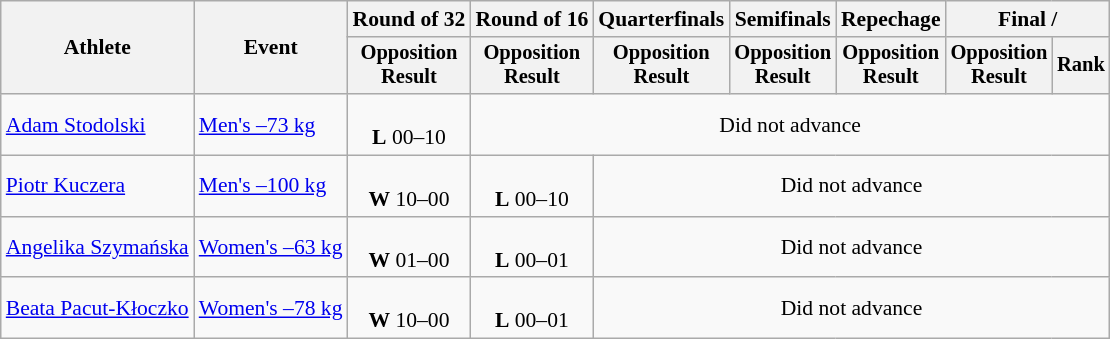<table class="wikitable" style="text-align:center; font-size:90%">
<tr>
<th rowspan=2>Athlete</th>
<th rowspan=2>Event</th>
<th>Round of 32</th>
<th>Round of 16</th>
<th>Quarterfinals</th>
<th>Semifinals</th>
<th>Repechage</th>
<th colspan=2>Final / </th>
</tr>
<tr style="font-size:95%">
<th>Opposition<br>Result</th>
<th>Opposition<br>Result</th>
<th>Opposition<br>Result</th>
<th>Opposition<br>Result</th>
<th>Opposition<br>Result</th>
<th>Opposition<br>Result</th>
<th>Rank</th>
</tr>
<tr>
<td align=left><a href='#'>Adam Stodolski</a></td>
<td align=left><a href='#'>Men's –73 kg</a></td>
<td><br><strong>L</strong> 00–10</td>
<td colspan=6>Did not advance</td>
</tr>
<tr>
<td align=left><a href='#'>Piotr Kuczera</a></td>
<td align=left><a href='#'>Men's –100 kg</a></td>
<td><br><strong>W</strong> 10–00</td>
<td><br><strong>L</strong> 00–10</td>
<td colspan=5>Did not advance</td>
</tr>
<tr>
<td align=left><a href='#'>Angelika Szymańska</a></td>
<td align=left><a href='#'>Women's –63 kg</a></td>
<td><br><strong>W</strong> 01–00</td>
<td><br><strong>L</strong> 00–01</td>
<td colspan=5>Did not advance</td>
</tr>
<tr>
<td align=left><a href='#'>Beata Pacut-Kłoczko</a></td>
<td align=left><a href='#'>Women's –78 kg</a></td>
<td><br><strong>W</strong> 10–00</td>
<td><br><strong>L</strong> 00–01</td>
<td colspan=5>Did not advance</td>
</tr>
</table>
